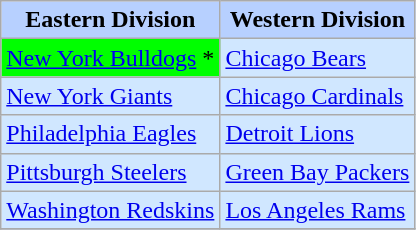<table class="wikitable">
<tr>
<th style="background-color: #B7D0FF;"><strong>Eastern Division</strong></th>
<th style="background-color: #B7D0FF;"><strong>Western Division</strong></th>
</tr>
<tr>
<td style="background-color:#00FF00;"><a href='#'>New York Bulldogs</a> *</td>
<td style="background-color: #D0E7FF;"><a href='#'>Chicago Bears</a></td>
</tr>
<tr>
<td style="background-color: #D0E7FF;"><a href='#'>New York Giants</a></td>
<td style="background-color: #D0E7FF;"><a href='#'>Chicago Cardinals</a></td>
</tr>
<tr>
<td style="background-color: #D0E7FF;"><a href='#'>Philadelphia Eagles</a></td>
<td style="background-color: #D0E7FF;"><a href='#'>Detroit Lions</a></td>
</tr>
<tr>
<td style="background-color: #D0E7FF;"><a href='#'>Pittsburgh Steelers</a></td>
<td style="background-color: #D0E7FF;"><a href='#'>Green Bay Packers</a></td>
</tr>
<tr>
<td style="background-color: #D0E7FF;"><a href='#'>Washington Redskins</a></td>
<td style="background-color: #D0E7FF;"><a href='#'>Los Angeles Rams</a></td>
</tr>
<tr>
</tr>
</table>
